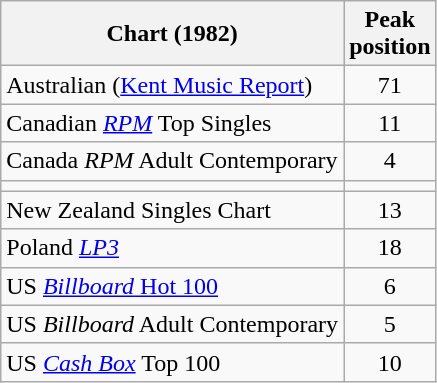<table class="wikitable sortable">
<tr>
<th>Chart (1982)</th>
<th>Peak<br>position</th>
</tr>
<tr>
<td>Australian (<a href='#'>Kent Music Report</a>)</td>
<td align="center">71</td>
</tr>
<tr>
<td>Canadian <em><a href='#'>RPM</a></em> Top Singles</td>
<td align="center">11</td>
</tr>
<tr>
<td>Canada <em>RPM</em> Adult Contemporary</td>
<td style="text-align:center;">4</td>
</tr>
<tr>
<td></td>
</tr>
<tr>
<td>New Zealand Singles Chart</td>
<td align="center">13</td>
</tr>
<tr>
<td>Poland <em><a href='#'>LP3</a></em></td>
<td align="center">18</td>
</tr>
<tr>
<td>US <a href='#'><em>Billboard</em> Hot 100</a></td>
<td align="center">6</td>
</tr>
<tr>
<td>US <em>Billboard</em> Adult Contemporary</td>
<td align="center">5</td>
</tr>
<tr>
<td>US <a href='#'><em>Cash Box</em></a> Top 100</td>
<td align="center">10</td>
</tr>
</table>
